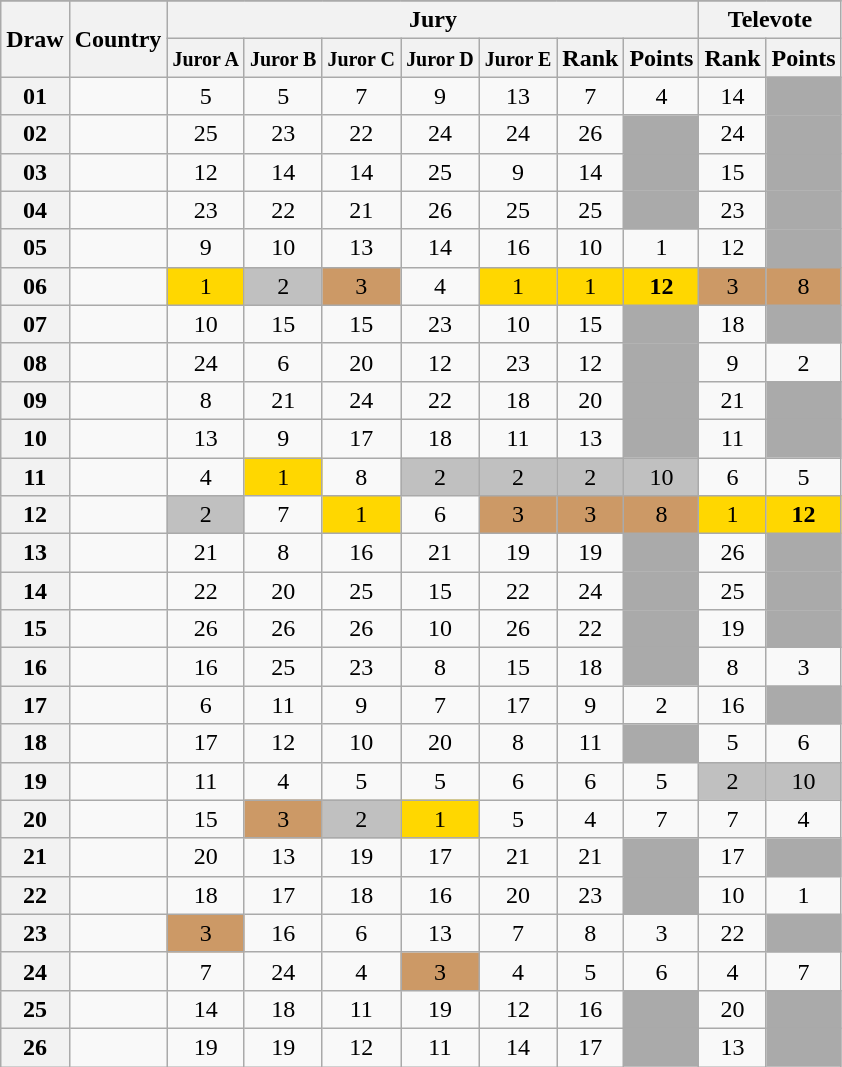<table class="sortable wikitable collapsible plainrowheaders" style="text-align:center;">
<tr>
</tr>
<tr>
<th scope="col" rowspan="2">Draw</th>
<th scope="col" rowspan="2">Country</th>
<th scope="col" colspan="7">Jury</th>
<th scope="col" colspan="2">Televote</th>
</tr>
<tr>
<th scope="col"><small>Juror A</small></th>
<th scope="col"><small>Juror B</small></th>
<th scope="col"><small>Juror C</small></th>
<th scope="col"><small>Juror D</small></th>
<th scope="col"><small>Juror E</small></th>
<th scope="col">Rank</th>
<th scope="col">Points</th>
<th scope="col">Rank</th>
<th scope="col">Points</th>
</tr>
<tr>
<th scope="row" style="text-align:center;">01</th>
<td style="text-align:left;"></td>
<td>5</td>
<td>5</td>
<td>7</td>
<td>9</td>
<td>13</td>
<td>7</td>
<td>4</td>
<td>14</td>
<td style="background:#AAAAAA;"></td>
</tr>
<tr>
<th scope="row" style="text-align:center;">02</th>
<td style="text-align:left;"></td>
<td>25</td>
<td>23</td>
<td>22</td>
<td>24</td>
<td>24</td>
<td>26</td>
<td style="background:#AAAAAA;"></td>
<td>24</td>
<td style="background:#AAAAAA;"></td>
</tr>
<tr>
<th scope="row" style="text-align:center;">03</th>
<td style="text-align:left;"></td>
<td>12</td>
<td>14</td>
<td>14</td>
<td>25</td>
<td>9</td>
<td>14</td>
<td style="background:#AAAAAA;"></td>
<td>15</td>
<td style="background:#AAAAAA;"></td>
</tr>
<tr>
<th scope="row" style="text-align:center;">04</th>
<td style="text-align:left;"></td>
<td>23</td>
<td>22</td>
<td>21</td>
<td>26</td>
<td>25</td>
<td>25</td>
<td style="background:#AAAAAA;"></td>
<td>23</td>
<td style="background:#AAAAAA;"></td>
</tr>
<tr>
<th scope="row" style="text-align:center;">05</th>
<td style="text-align:left;"></td>
<td>9</td>
<td>10</td>
<td>13</td>
<td>14</td>
<td>16</td>
<td>10</td>
<td>1</td>
<td>12</td>
<td style="background:#AAAAAA;"></td>
</tr>
<tr>
<th scope="row" style="text-align:center;">06</th>
<td style="text-align:left;"></td>
<td style="background:gold;">1</td>
<td style="background:silver;">2</td>
<td style="background:#CC9966;">3</td>
<td>4</td>
<td style="background:gold;">1</td>
<td style="background:gold;">1</td>
<td style="background:gold;"><strong>12</strong></td>
<td style="background:#CC9966;">3</td>
<td style="background:#CC9966;">8</td>
</tr>
<tr>
<th scope="row" style="text-align:center;">07</th>
<td style="text-align:left;"></td>
<td>10</td>
<td>15</td>
<td>15</td>
<td>23</td>
<td>10</td>
<td>15</td>
<td style="background:#AAAAAA;"></td>
<td>18</td>
<td style="background:#AAAAAA;"></td>
</tr>
<tr>
<th scope="row" style="text-align:center;">08</th>
<td style="text-align:left;"></td>
<td>24</td>
<td>6</td>
<td>20</td>
<td>12</td>
<td>23</td>
<td>12</td>
<td style="background:#AAAAAA;"></td>
<td>9</td>
<td>2</td>
</tr>
<tr>
<th scope="row" style="text-align:center;">09</th>
<td style="text-align:left;"></td>
<td>8</td>
<td>21</td>
<td>24</td>
<td>22</td>
<td>18</td>
<td>20</td>
<td style="background:#AAAAAA;"></td>
<td>21</td>
<td style="background:#AAAAAA;"></td>
</tr>
<tr>
<th scope="row" style="text-align:center;">10</th>
<td style="text-align:left;"></td>
<td>13</td>
<td>9</td>
<td>17</td>
<td>18</td>
<td>11</td>
<td>13</td>
<td style="background:#AAAAAA;"></td>
<td>11</td>
<td style="background:#AAAAAA;"></td>
</tr>
<tr>
<th scope="row" style="text-align:center;">11</th>
<td style="text-align:left;"></td>
<td>4</td>
<td style="background:gold;">1</td>
<td>8</td>
<td style="background:silver;">2</td>
<td style="background:silver;">2</td>
<td style="background:silver;">2</td>
<td style="background:silver;">10</td>
<td>6</td>
<td>5</td>
</tr>
<tr>
<th scope="row" style="text-align:center;">12</th>
<td style="text-align:left;"></td>
<td style="background:silver;">2</td>
<td>7</td>
<td style="background:gold;">1</td>
<td>6</td>
<td style="background:#CC9966;">3</td>
<td style="background:#CC9966;">3</td>
<td style="background:#CC9966;">8</td>
<td style="background:gold;">1</td>
<td style="background:gold;"><strong>12</strong></td>
</tr>
<tr>
<th scope="row" style="text-align:center;">13</th>
<td style="text-align:left;"></td>
<td>21</td>
<td>8</td>
<td>16</td>
<td>21</td>
<td>19</td>
<td>19</td>
<td style="background:#AAAAAA;"></td>
<td>26</td>
<td style="background:#AAAAAA;"></td>
</tr>
<tr>
<th scope="row" style="text-align:center;">14</th>
<td style="text-align:left;"></td>
<td>22</td>
<td>20</td>
<td>25</td>
<td>15</td>
<td>22</td>
<td>24</td>
<td style="background:#AAAAAA;"></td>
<td>25</td>
<td style="background:#AAAAAA;"></td>
</tr>
<tr>
<th scope="row" style="text-align:center;">15</th>
<td style="text-align:left;"></td>
<td>26</td>
<td>26</td>
<td>26</td>
<td>10</td>
<td>26</td>
<td>22</td>
<td style="background:#AAAAAA;"></td>
<td>19</td>
<td style="background:#AAAAAA;"></td>
</tr>
<tr>
<th scope="row" style="text-align:center;">16</th>
<td style="text-align:left;"></td>
<td>16</td>
<td>25</td>
<td>23</td>
<td>8</td>
<td>15</td>
<td>18</td>
<td style="background:#AAAAAA;"></td>
<td>8</td>
<td>3</td>
</tr>
<tr>
<th scope="row" style="text-align:center;">17</th>
<td style="text-align:left;"></td>
<td>6</td>
<td>11</td>
<td>9</td>
<td>7</td>
<td>17</td>
<td>9</td>
<td>2</td>
<td>16</td>
<td style="background:#AAAAAA;"></td>
</tr>
<tr>
<th scope="row" style="text-align:center;">18</th>
<td style="text-align:left;"></td>
<td>17</td>
<td>12</td>
<td>10</td>
<td>20</td>
<td>8</td>
<td>11</td>
<td style="background:#AAAAAA;"></td>
<td>5</td>
<td>6</td>
</tr>
<tr>
<th scope="row" style="text-align:center;">19</th>
<td style="text-align:left;"></td>
<td>11</td>
<td>4</td>
<td>5</td>
<td>5</td>
<td>6</td>
<td>6</td>
<td>5</td>
<td style="background:silver;">2</td>
<td style="background:silver;">10</td>
</tr>
<tr>
<th scope="row" style="text-align:center;">20</th>
<td style="text-align:left;"></td>
<td>15</td>
<td style="background:#CC9966;">3</td>
<td style="background:silver;">2</td>
<td style="background:gold;">1</td>
<td>5</td>
<td>4</td>
<td>7</td>
<td>7</td>
<td>4</td>
</tr>
<tr>
<th scope="row" style="text-align:center;">21</th>
<td style="text-align:left;"></td>
<td>20</td>
<td>13</td>
<td>19</td>
<td>17</td>
<td>21</td>
<td>21</td>
<td style="background:#AAAAAA;"></td>
<td>17</td>
<td style="background:#AAAAAA;"></td>
</tr>
<tr>
<th scope="row" style="text-align:center;">22</th>
<td style="text-align:left;"></td>
<td>18</td>
<td>17</td>
<td>18</td>
<td>16</td>
<td>20</td>
<td>23</td>
<td style="background:#AAAAAA;"></td>
<td>10</td>
<td>1</td>
</tr>
<tr>
<th scope="row" style="text-align:center;">23</th>
<td style="text-align:left;"></td>
<td style="background:#CC9966;">3</td>
<td>16</td>
<td>6</td>
<td>13</td>
<td>7</td>
<td>8</td>
<td>3</td>
<td>22</td>
<td style="background:#AAAAAA;"></td>
</tr>
<tr>
<th scope="row" style="text-align:center;">24</th>
<td style="text-align:left;"></td>
<td>7</td>
<td>24</td>
<td>4</td>
<td style="background:#CC9966;">3</td>
<td>4</td>
<td>5</td>
<td>6</td>
<td>4</td>
<td>7</td>
</tr>
<tr>
<th scope="row" style="text-align:center;">25</th>
<td style="text-align:left;"></td>
<td>14</td>
<td>18</td>
<td>11</td>
<td>19</td>
<td>12</td>
<td>16</td>
<td style="background:#AAAAAA;"></td>
<td>20</td>
<td style="background:#AAAAAA;"></td>
</tr>
<tr>
<th scope="row" style="text-align:center;">26</th>
<td style="text-align:left;"></td>
<td>19</td>
<td>19</td>
<td>12</td>
<td>11</td>
<td>14</td>
<td>17</td>
<td style="background:#AAAAAA;"></td>
<td>13</td>
<td style="background:#AAAAAA;"></td>
</tr>
</table>
